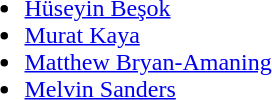<table>
<tr>
<td valign="top"><br><ul><li> <a href='#'>Hüseyin Beşok</a></li><li> <a href='#'>Murat Kaya</a></li><li> <a href='#'>Matthew Bryan-Amaning</a></li><li> <a href='#'>Melvin Sanders</a></li></ul></td>
</tr>
</table>
